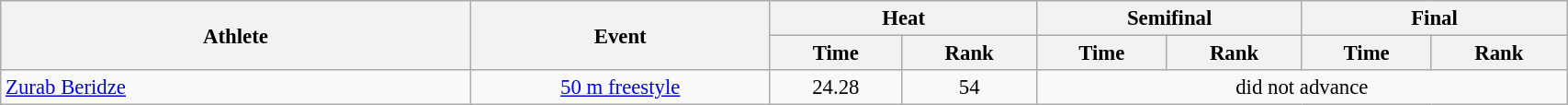<table class=wikitable style="font-size:95%" width="90%">
<tr>
<th rowspan="2">Athlete</th>
<th rowspan="2">Event</th>
<th colspan="2">Heat</th>
<th colspan="2">Semifinal</th>
<th colspan="2">Final</th>
</tr>
<tr>
<th>Time</th>
<th>Rank</th>
<th>Time</th>
<th>Rank</th>
<th>Time</th>
<th>Rank</th>
</tr>
<tr>
<td width=30%><a href='#'>Zurab Beridze</a></td>
<td align=center><a href='#'>50 m freestyle</a></td>
<td align=center>24.28</td>
<td align=center>54</td>
<td align=center colspan="4">did not advance</td>
</tr>
</table>
